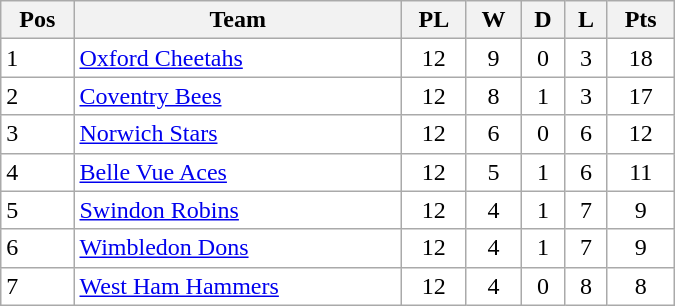<table class=wikitable width="450" style="background:#FFFFFF;">
<tr>
<th>Pos</th>
<th>Team</th>
<th>PL</th>
<th>W</th>
<th>D</th>
<th>L</th>
<th>Pts</th>
</tr>
<tr>
<td>1</td>
<td><a href='#'>Oxford Cheetahs</a></td>
<td align="center">12</td>
<td align="center">9</td>
<td align="center">0</td>
<td align="center">3</td>
<td align="center">18</td>
</tr>
<tr>
<td>2</td>
<td><a href='#'>Coventry Bees</a></td>
<td align="center">12</td>
<td align="center">8</td>
<td align="center">1</td>
<td align="center">3</td>
<td align="center">17</td>
</tr>
<tr>
<td>3</td>
<td><a href='#'>Norwich Stars</a></td>
<td align="center">12</td>
<td align="center">6</td>
<td align="center">0</td>
<td align="center">6</td>
<td align="center">12</td>
</tr>
<tr>
<td>4</td>
<td><a href='#'>Belle Vue Aces</a></td>
<td align="center">12</td>
<td align="center">5</td>
<td align="center">1</td>
<td align="center">6</td>
<td align="center">11</td>
</tr>
<tr>
<td>5</td>
<td><a href='#'>Swindon Robins</a></td>
<td align="center">12</td>
<td align="center">4</td>
<td align="center">1</td>
<td align="center">7</td>
<td align="center">9</td>
</tr>
<tr>
<td>6</td>
<td><a href='#'>Wimbledon Dons</a></td>
<td align="center">12</td>
<td align="center">4</td>
<td align="center">1</td>
<td align="center">7</td>
<td align="center">9</td>
</tr>
<tr>
<td>7</td>
<td><a href='#'>West Ham Hammers</a></td>
<td align="center">12</td>
<td align="center">4</td>
<td align="center">0</td>
<td align="center">8</td>
<td align="center">8</td>
</tr>
</table>
